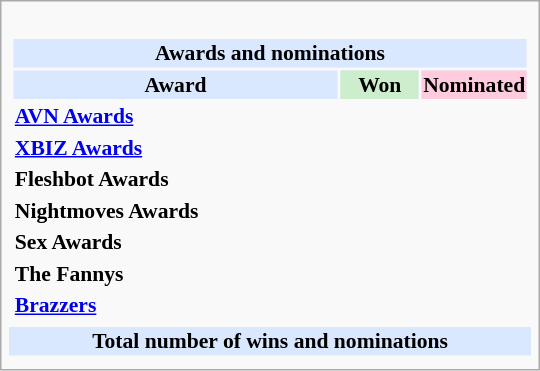<table class="infobox" style="width: 25em; text-align: left; font-size: 90%; vertical-align: middle;">
<tr>
<td colspan=3><br><table class="collapsible collapsed" style="width:100%;">
<tr>
<th colspan="3" style="background:#d9e8ff; text-align:center;">Awards and nominations</th>
</tr>
<tr style="background:#d9e8ff; text-align:center; text-align:center;">
<td><strong>Award</strong></td>
<td style="background:#cec; text-size:0.9em; width:50px;"><strong>Won</strong></td>
<td style="background:#fcd; text-size:0.9em; width:50px;"><strong>Nominated</strong></td>
</tr>
<tr>
<th><a href='#'>AVN Awards</a></th>
<td></td>
<td></td>
</tr>
<tr>
<th><a href='#'>XBIZ Awards</a></th>
<td></td>
<td></td>
</tr>
<tr>
<th>Fleshbot Awards</th>
<td></td>
<td></td>
</tr>
<tr>
<th>Nightmoves Awards</th>
<td></td>
<td></td>
</tr>
<tr>
<th>Sex Awards</th>
<td></td>
<td></td>
</tr>
<tr>
<th>The Fannys</th>
<td></td>
<td></td>
</tr>
<tr>
<th><a href='#'>Brazzers</a></th>
<td></td>
<td></td>
</tr>
</table>
</td>
</tr>
<tr style="background:#d9e8ff;">
<td style="text-align:center;" colspan="3"><strong>Total number of wins and nominations</strong></td>
</tr>
<tr>
<td></td>
<td></td>
<td></td>
</tr>
</table>
